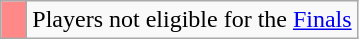<table class="wikitable">
<tr>
<td width=10px bgcolor=#ff8888></td>
<td>Players not eligible for the <a href='#'>Finals</a></td>
</tr>
</table>
